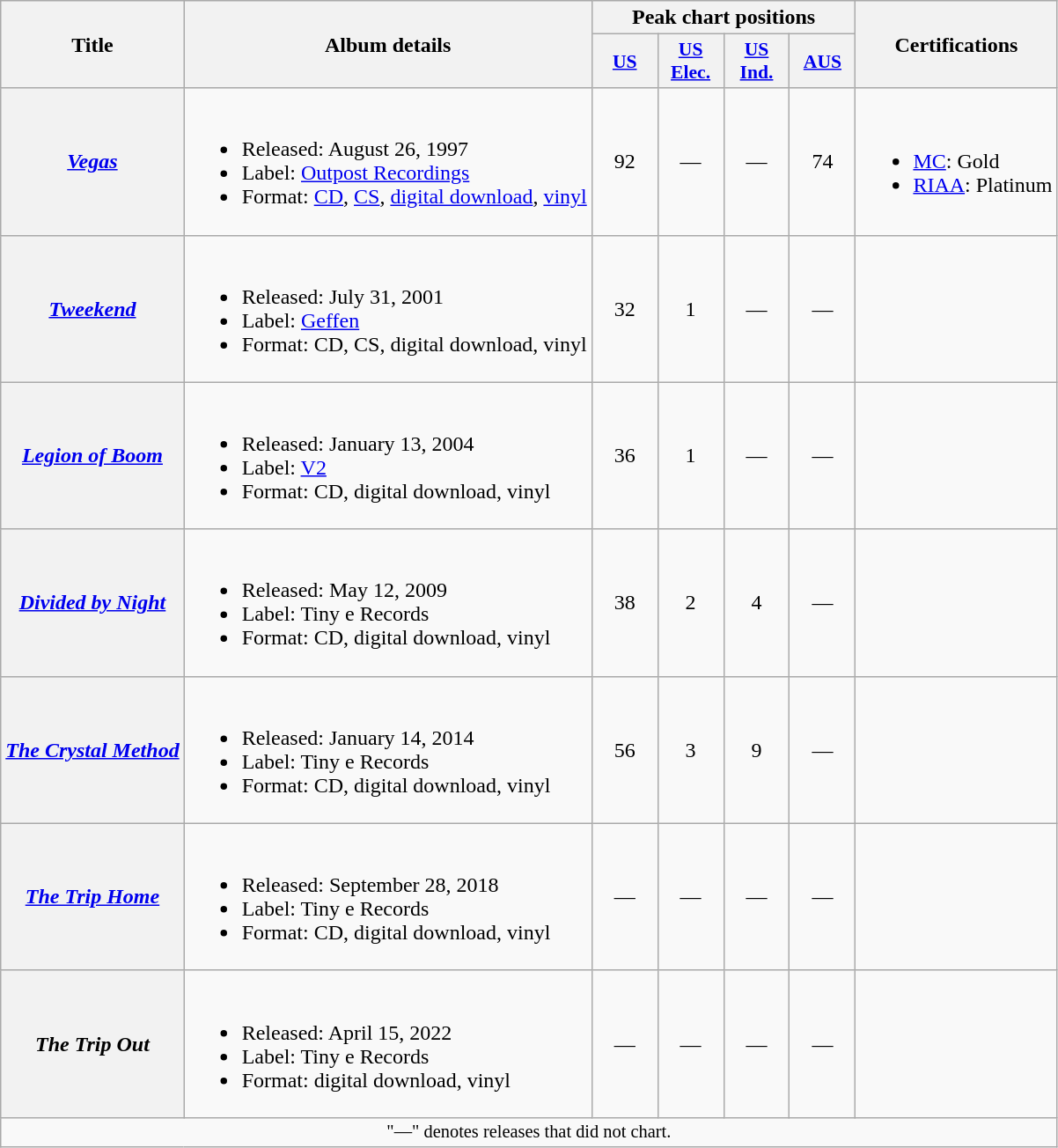<table class="wikitable plainrowheaders">
<tr>
<th scope="col" rowspan="2">Title</th>
<th scope="col" rowspan="2">Album details</th>
<th scope="col" colspan="4">Peak chart positions</th>
<th scope="col" rowspan="2">Certifications</th>
</tr>
<tr>
<th scope="col" style="width:3em;font-size:90%;"><a href='#'>US</a><br></th>
<th scope="col" style="width:3em;font-size:90%;"><a href='#'>US Elec.</a><br></th>
<th scope="col" style="width:3em;font-size:90%;"><a href='#'>US Ind.</a><br></th>
<th scope="col" style="width:3em;font-size:90%;"><a href='#'>AUS</a><br></th>
</tr>
<tr>
<th scope="row"><em><a href='#'>Vegas</a></em></th>
<td><br><ul><li>Released: August 26, 1997</li><li>Label: <a href='#'>Outpost Recordings</a></li><li>Format: <a href='#'>CD</a>, <a href='#'>CS</a>, <a href='#'>digital download</a>, <a href='#'>vinyl</a></li></ul></td>
<td style="text-align:center;">92</td>
<td style="text-align:center;">—</td>
<td style="text-align:center;">—</td>
<td style="text-align:center;">74</td>
<td><br><ul><li><a href='#'>MC</a>: Gold</li><li><a href='#'>RIAA</a>: Platinum</li></ul></td>
</tr>
<tr>
<th scope="row"><em><a href='#'>Tweekend</a></em></th>
<td><br><ul><li>Released: July 31, 2001</li><li>Label: <a href='#'>Geffen</a></li><li>Format: CD, CS, digital download, vinyl</li></ul></td>
<td style="text-align:center;">32</td>
<td style="text-align:center;">1</td>
<td style="text-align:center;">—</td>
<td style="text-align:center;">—</td>
<td></td>
</tr>
<tr>
<th scope="row"><em><a href='#'>Legion of Boom</a></em></th>
<td><br><ul><li>Released: January 13, 2004</li><li>Label: <a href='#'>V2</a></li><li>Format: CD, digital download, vinyl</li></ul></td>
<td style="text-align:center;">36</td>
<td style="text-align:center;">1</td>
<td style="text-align:center;">—</td>
<td style="text-align:center;">—</td>
<td></td>
</tr>
<tr>
<th scope="row"><em><a href='#'>Divided by Night</a></em></th>
<td><br><ul><li>Released: May 12, 2009</li><li>Label: Tiny e Records</li><li>Format: CD, digital download, vinyl</li></ul></td>
<td style="text-align:center;">38</td>
<td style="text-align:center;">2</td>
<td style="text-align:center;">4</td>
<td style="text-align:center;">—</td>
<td></td>
</tr>
<tr>
<th scope="row"><em><a href='#'>The Crystal Method</a></em></th>
<td><br><ul><li>Released: January 14, 2014</li><li>Label: Tiny e Records</li><li>Format: CD, digital download, vinyl</li></ul></td>
<td style="text-align:center;">56</td>
<td style="text-align:center;">3</td>
<td style="text-align:center;">9</td>
<td style="text-align:center;">—</td>
<td></td>
</tr>
<tr>
<th scope="row"><em><a href='#'>The Trip Home</a></em></th>
<td><br><ul><li>Released: September 28, 2018</li><li>Label: Tiny e Records</li><li>Format: CD, digital download, vinyl</li></ul></td>
<td style="text-align:center;">—</td>
<td style="text-align:center;">—</td>
<td style="text-align:center;">—</td>
<td style="text-align:center;">—</td>
<td></td>
</tr>
<tr>
<th scope="row"><em>The Trip Out</em></th>
<td><br><ul><li>Released: April 15, 2022</li><li>Label: Tiny e Records</li><li>Format: digital download, vinyl</li></ul></td>
<td style="text-align:center;">—</td>
<td style="text-align:center;">—</td>
<td style="text-align:center;">—</td>
<td style="text-align:center;">—</td>
<td></td>
</tr>
<tr>
<td colspan="9" style="text-align:center; font-size:85%;">"—" denotes releases that did not chart.</td>
</tr>
</table>
